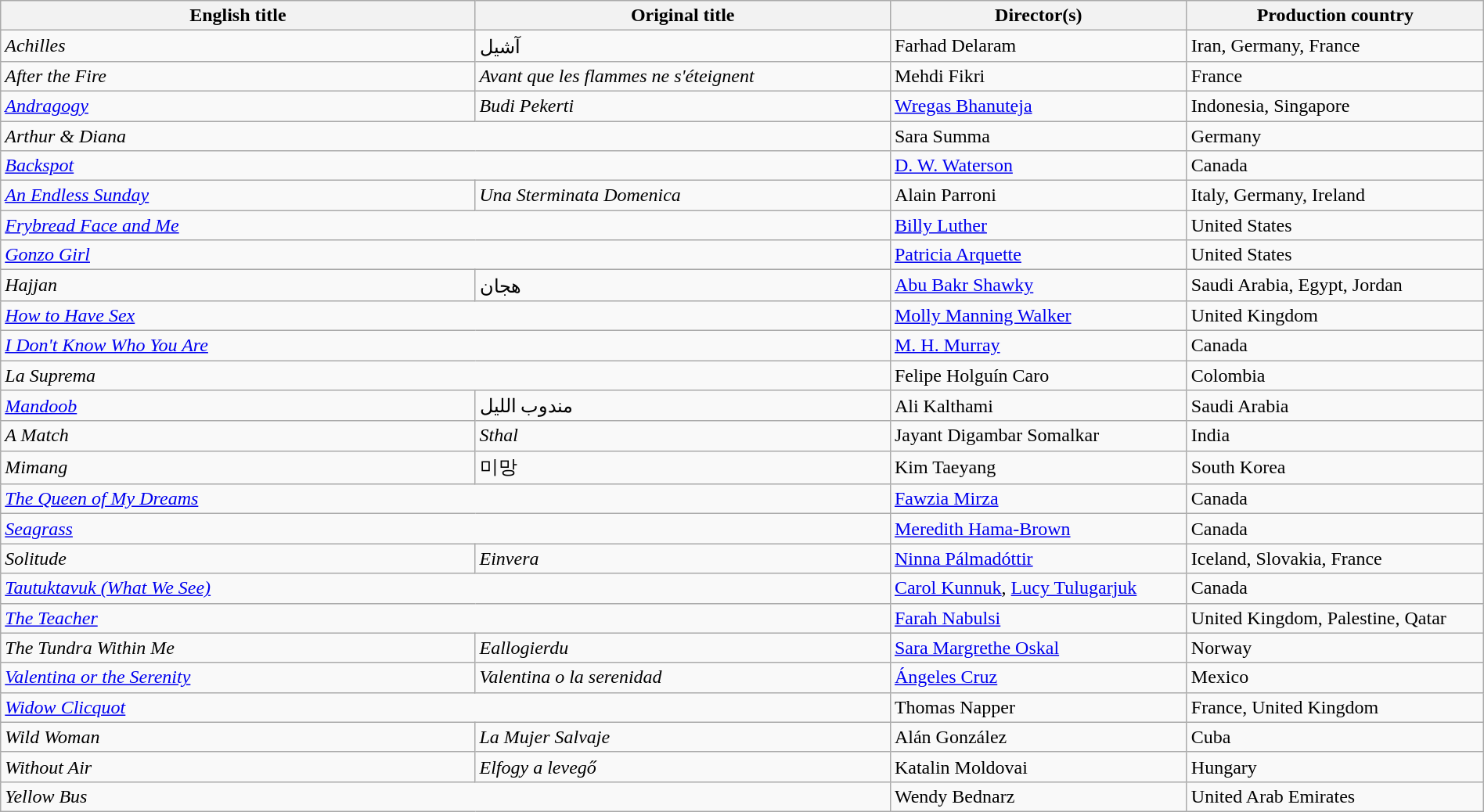<table class="sortable wikitable" width="100%" cellpadding="5">
<tr>
<th scope="col" width="32%">English title</th>
<th scope="col" width="28%">Original title</th>
<th scope="col" width="20%">Director(s)</th>
<th scope="col" width="20%">Production country</th>
</tr>
<tr>
<td><em>Achilles</em></td>
<td>آشیل</td>
<td>Farhad Delaram</td>
<td>Iran, Germany, France</td>
</tr>
<tr>
<td><em>After the Fire</em></td>
<td><em>Avant que les flammes ne s'éteignent</em></td>
<td>Mehdi Fikri</td>
<td>France</td>
</tr>
<tr>
<td><em><a href='#'>Andragogy</a></em></td>
<td><em>Budi Pekerti</em></td>
<td><a href='#'>Wregas Bhanuteja</a></td>
<td>Indonesia, Singapore</td>
</tr>
<tr>
<td colspan="2"><em>Arthur & Diana</em></td>
<td>Sara Summa</td>
<td>Germany</td>
</tr>
<tr>
<td colspan="2"><em><a href='#'>Backspot</a></em></td>
<td><a href='#'>D. W. Waterson</a></td>
<td>Canada</td>
</tr>
<tr>
<td><em><a href='#'>An Endless Sunday</a></em></td>
<td><em>Una Sterminata Domenica</em></td>
<td>Alain Parroni</td>
<td>Italy, Germany, Ireland</td>
</tr>
<tr>
<td colspan="2"><em><a href='#'>Frybread Face and Me</a></em></td>
<td><a href='#'>Billy Luther</a></td>
<td>United States</td>
</tr>
<tr>
<td colspan="2"><em><a href='#'>Gonzo Girl</a></em></td>
<td><a href='#'>Patricia Arquette</a></td>
<td>United States</td>
</tr>
<tr>
<td><em>Hajjan</em></td>
<td>هجان</td>
<td><a href='#'>Abu Bakr Shawky</a></td>
<td>Saudi Arabia, Egypt, Jordan</td>
</tr>
<tr>
<td colspan="2"><em><a href='#'>How to Have Sex</a></em></td>
<td><a href='#'>Molly Manning Walker</a></td>
<td>United Kingdom</td>
</tr>
<tr>
<td colspan="2"><em><a href='#'>I Don't Know Who You Are</a></em></td>
<td><a href='#'>M. H. Murray</a></td>
<td>Canada</td>
</tr>
<tr>
<td colspan="2"><em>La Suprema</em></td>
<td>Felipe Holguín Caro</td>
<td>Colombia</td>
</tr>
<tr>
<td><em><a href='#'>Mandoob</a></em></td>
<td>مندوب الليل</td>
<td>Ali Kalthami</td>
<td>Saudi Arabia</td>
</tr>
<tr>
<td><em>A Match</em></td>
<td><em>Sthal</em></td>
<td>Jayant Digambar Somalkar</td>
<td>India</td>
</tr>
<tr>
<td><em>Mimang</em></td>
<td>미망</td>
<td>Kim Taeyang</td>
<td>South Korea</td>
</tr>
<tr>
<td colspan=2><em><a href='#'>The Queen of My Dreams</a></em></td>
<td><a href='#'>Fawzia Mirza</a></td>
<td>Canada</td>
</tr>
<tr>
<td colspan="2"><em><a href='#'>Seagrass</a></em></td>
<td><a href='#'>Meredith Hama-Brown</a></td>
<td>Canada</td>
</tr>
<tr>
<td><em>Solitude</em></td>
<td><em>Einvera</em></td>
<td><a href='#'>Ninna Pálmadóttir</a></td>
<td>Iceland, Slovakia, France</td>
</tr>
<tr>
<td colspan="2"><em><a href='#'>Tautuktavuk (What We See)</a></em></td>
<td><a href='#'>Carol Kunnuk</a>, <a href='#'>Lucy Tulugarjuk</a></td>
<td>Canada</td>
</tr>
<tr>
<td colspan="2"><em><a href='#'>The Teacher</a></em></td>
<td><a href='#'>Farah Nabulsi</a></td>
<td>United Kingdom, Palestine, Qatar</td>
</tr>
<tr>
<td><em>The Tundra Within Me</em></td>
<td><em>Eallogierdu</em></td>
<td><a href='#'>Sara Margrethe Oskal</a></td>
<td>Norway</td>
</tr>
<tr>
<td><em><a href='#'>Valentina or the Serenity</a></em></td>
<td><em>Valentina o la serenidad</em></td>
<td><a href='#'>Ángeles Cruz</a></td>
<td>Mexico</td>
</tr>
<tr>
<td colspan=2><em><a href='#'>Widow Clicquot</a></em></td>
<td>Thomas Napper</td>
<td>France, United Kingdom</td>
</tr>
<tr>
<td><em>Wild Woman</em></td>
<td><em>La Mujer Salvaje</em></td>
<td>Alán González</td>
<td>Cuba</td>
</tr>
<tr>
<td><em>Without Air</em></td>
<td><em>Elfogy a levegő</em></td>
<td>Katalin Moldovai</td>
<td>Hungary</td>
</tr>
<tr>
<td colspan=2><em>Yellow Bus</em></td>
<td>Wendy Bednarz</td>
<td>United Arab Emirates</td>
</tr>
</table>
